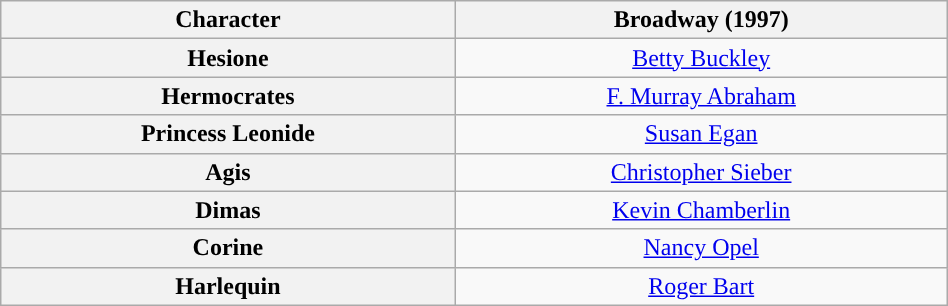<table class="wikitable" style="width:50%; text-align:center">
<tr>
<th scope="col">Character</th>
<th>Broadway (1997)</th>
</tr>
<tr>
<th>Hesione</th>
<td colspan="1"><a href='#'>Betty Buckley</a></td>
</tr>
<tr>
<th>Hermocrates</th>
<td colspan="1”"><a href='#'>F. Murray Abraham</a></td>
</tr>
<tr>
<th>Princess Leonide</th>
<td colspan="1”"><a href='#'>Susan Egan</a></td>
</tr>
<tr>
<th>Agis</th>
<td colspan="1"><a href='#'>Christopher Sieber</a></td>
</tr>
<tr>
<th>Dimas</th>
<td colspan="1"><a href='#'>Kevin Chamberlin</a></td>
</tr>
<tr>
<th>Corine</th>
<td colspan="1"><a href='#'>Nancy Opel</a></td>
</tr>
<tr>
<th>Harlequin</th>
<td colspan="1"><a href='#'>Roger Bart</a></td>
</tr>
</table>
